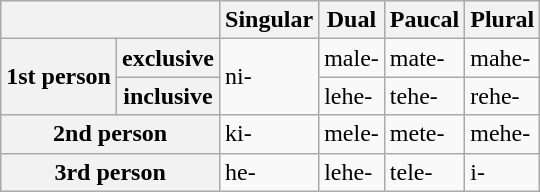<table class="wikitable">
<tr>
<th colspan="2"></th>
<th>Singular</th>
<th>Dual</th>
<th>Paucal</th>
<th>Plural</th>
</tr>
<tr>
<th rowspan="2">1st person</th>
<th>exclusive</th>
<td rowspan="2">ni-</td>
<td>male-</td>
<td>mate-</td>
<td>mahe-</td>
</tr>
<tr>
<th>inclusive</th>
<td>lehe-</td>
<td>tehe-</td>
<td>rehe-</td>
</tr>
<tr>
<th colspan="2">2nd person</th>
<td>ki-</td>
<td>mele-</td>
<td>mete-</td>
<td>mehe-</td>
</tr>
<tr>
<th colspan="2">3rd person</th>
<td>he-</td>
<td>lehe-</td>
<td>tele-</td>
<td>i-</td>
</tr>
</table>
